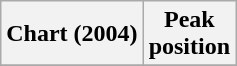<table class="wikitable plainrowheaders" style="text-align:center">
<tr>
<th scope="col">Chart (2004)</th>
<th scope="col">Peak<br>position</th>
</tr>
<tr>
</tr>
</table>
